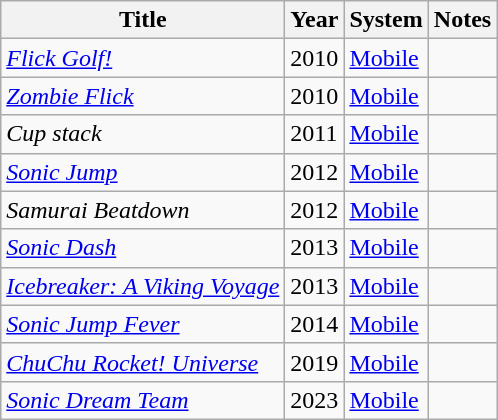<table class="wikitable sortable">
<tr>
<th>Title</th>
<th>Year</th>
<th>System</th>
<th>Notes</th>
</tr>
<tr>
<td><em><a href='#'>Flick Golf!</a></em></td>
<td>2010</td>
<td><a href='#'>Mobile</a></td>
<td></td>
</tr>
<tr>
<td><a href='#'><em>Zombie Flick</em></a></td>
<td>2010</td>
<td><a href='#'>Mobile</a></td>
<td></td>
</tr>
<tr>
<td><em>Cup stack</em></td>
<td>2011</td>
<td><a href='#'>Mobile</a></td>
<td></td>
</tr>
<tr>
<td><em><a href='#'>Sonic Jump</a></em></td>
<td>2012</td>
<td><a href='#'>Mobile</a></td>
<td></td>
</tr>
<tr>
<td><em>Samurai Beatdown</em></td>
<td>2012</td>
<td><a href='#'>Mobile</a></td>
<td></td>
</tr>
<tr>
<td><em><a href='#'>Sonic Dash</a></em></td>
<td>2013</td>
<td><a href='#'>Mobile</a></td>
<td></td>
</tr>
<tr>
<td><em><a href='#'>Icebreaker: A Viking Voyage</a></em></td>
<td>2013</td>
<td><a href='#'>Mobile</a></td>
<td></td>
</tr>
<tr>
<td><em><a href='#'>Sonic Jump Fever</a></em></td>
<td>2014</td>
<td><a href='#'>Mobile</a></td>
<td></td>
</tr>
<tr>
<td><a href='#'><em>ChuChu Rocket! Universe</em></a></td>
<td>2019</td>
<td><a href='#'>Mobile</a></td>
<td></td>
</tr>
<tr>
<td><em><a href='#'>Sonic Dream Team</a></em></td>
<td>2023</td>
<td><a href='#'>Mobile</a></td>
<td></td>
</tr>
</table>
